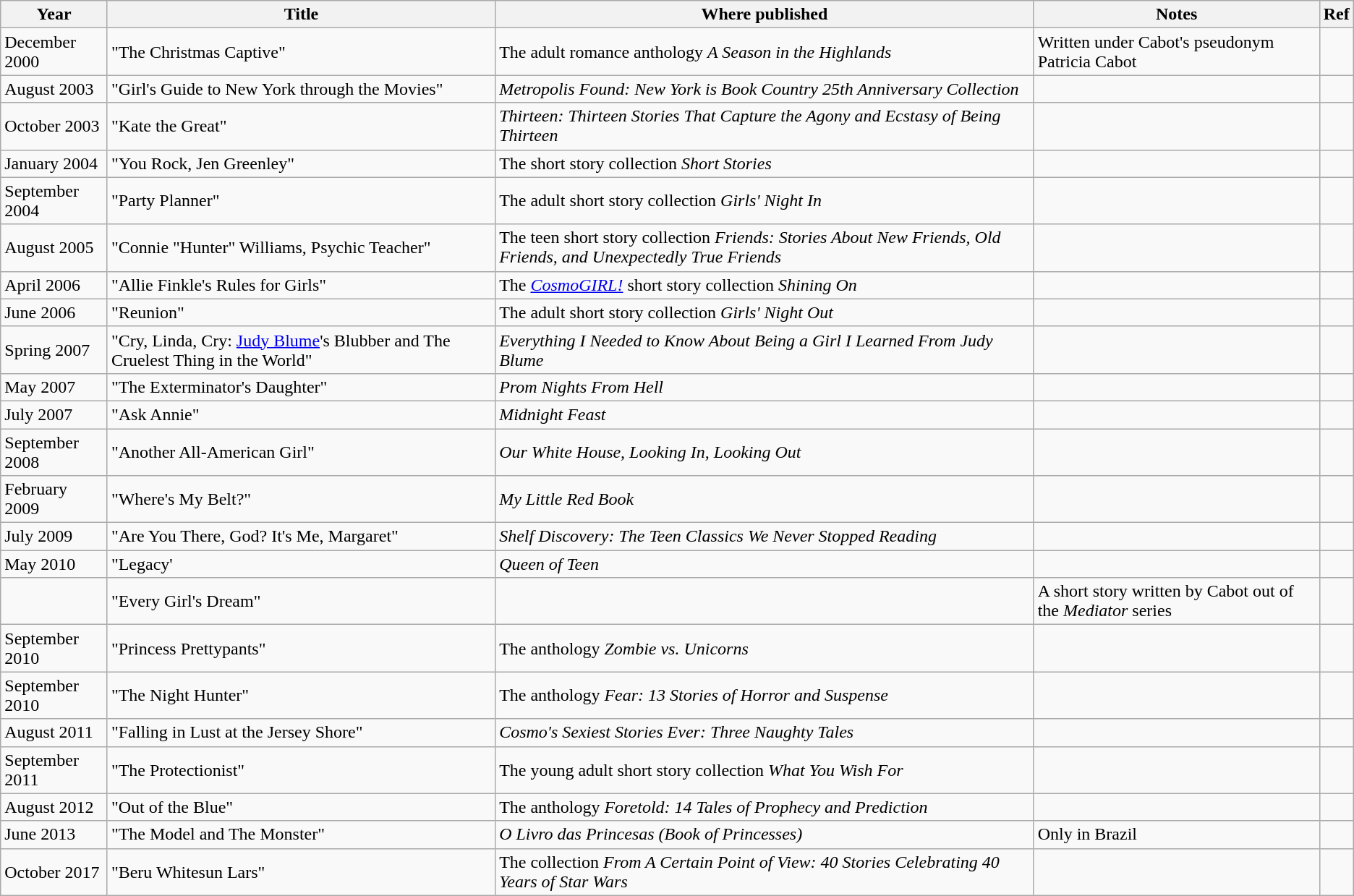<table class="wikitable sortable">
<tr>
<th>Year</th>
<th>Title</th>
<th>Where published</th>
<th>Notes</th>
<th>Ref</th>
</tr>
<tr>
<td>December 2000</td>
<td>"The Christmas Captive"</td>
<td>The adult romance anthology <em>A Season in the Highlands</em></td>
<td>Written under Cabot's pseudonym Patricia Cabot</td>
<td></td>
</tr>
<tr>
<td>August 2003</td>
<td>"Girl's Guide to New York through the Movies"</td>
<td><em>Metropolis Found: New York is Book Country 25th Anniversary Collection</em></td>
<td></td>
<td></td>
</tr>
<tr>
<td>October 2003</td>
<td>"Kate the Great"</td>
<td><em>Thirteen: Thirteen Stories That Capture the Agony and Ecstasy of Being Thirteen</em></td>
<td></td>
<td></td>
</tr>
<tr>
<td>January 2004</td>
<td>"You Rock, Jen Greenley"</td>
<td>The short story collection <em>Short Stories</em></td>
<td></td>
<td></td>
</tr>
<tr>
<td>September 2004</td>
<td>"Party Planner"</td>
<td>The adult short story collection <em>Girls' Night In</em></td>
<td></td>
<td></td>
</tr>
<tr>
<td>August 2005</td>
<td>"Connie "Hunter" Williams, Psychic Teacher"</td>
<td>The teen short story collection <em>Friends: Stories About New Friends, Old Friends, and Unexpectedly True Friends</em></td>
<td></td>
<td></td>
</tr>
<tr>
<td>April 2006</td>
<td>"Allie Finkle's Rules for Girls"</td>
<td>The <em><a href='#'>CosmoGIRL!</a></em> short story collection <em>Shining On</em></td>
<td></td>
<td></td>
</tr>
<tr>
<td>June 2006</td>
<td>"Reunion"</td>
<td>The adult short story collection <em>Girls' Night Out</em></td>
<td></td>
<td></td>
</tr>
<tr>
<td>Spring 2007</td>
<td>"Cry, Linda, Cry: <a href='#'>Judy Blume</a>'s Blubber and The Cruelest Thing in the World"</td>
<td><em>Everything I Needed to Know About Being a Girl I Learned From Judy Blume</em></td>
<td></td>
<td></td>
</tr>
<tr>
<td>May 2007</td>
<td>"The Exterminator's Daughter"</td>
<td><em>Prom Nights From Hell</em></td>
<td></td>
<td></td>
</tr>
<tr>
<td>July 2007</td>
<td>"Ask Annie"</td>
<td><em>Midnight Feast</em></td>
<td></td>
<td></td>
</tr>
<tr>
<td>September 2008</td>
<td>"Another All-American Girl"</td>
<td><em>Our White House, Looking In, Looking Out</em></td>
<td></td>
<td></td>
</tr>
<tr>
<td>February 2009</td>
<td>"Where's My Belt?"</td>
<td><em>My Little Red Book</em></td>
<td></td>
<td></td>
</tr>
<tr>
<td>July 2009</td>
<td>"Are You There, God? It's Me, Margaret"</td>
<td><em>Shelf Discovery: The Teen Classics We Never Stopped Reading</em></td>
<td></td>
<td></td>
</tr>
<tr>
<td>May 2010</td>
<td>"Legacy'</td>
<td><em>Queen of Teen</em></td>
<td></td>
<td></td>
</tr>
<tr>
<td></td>
<td>"Every Girl's Dream"</td>
<td></td>
<td>A short story written by Cabot out of the <em>Mediator</em> series</td>
<td></td>
</tr>
<tr>
<td>September 2010</td>
<td>"Princess Prettypants"</td>
<td>The anthology <em>Zombie vs. Unicorns</em></td>
<td></td>
<td></td>
</tr>
<tr>
<td>September 2010</td>
<td>"The Night Hunter"</td>
<td>The anthology <em>Fear: 13 Stories of Horror and Suspense</em></td>
<td></td>
<td></td>
</tr>
<tr>
<td>August 2011</td>
<td>"Falling in Lust at the Jersey Shore"</td>
<td><em>Cosmo's Sexiest Stories Ever: Three Naughty Tales</em></td>
<td></td>
<td></td>
</tr>
<tr>
<td>September 2011</td>
<td>"The Protectionist"</td>
<td>The young adult short story collection <em>What You Wish For</em></td>
<td></td>
<td></td>
</tr>
<tr>
<td>August 2012</td>
<td>"Out of the Blue"</td>
<td>The anthology <em>Foretold: 14 Tales of Prophecy and Prediction</em></td>
<td></td>
<td></td>
</tr>
<tr>
<td>June 2013</td>
<td>"The Model and The Monster"</td>
<td><em>O Livro das Princesas (Book of Princesses)</em></td>
<td>Only in Brazil</td>
<td></td>
</tr>
<tr>
<td>October 2017</td>
<td>"Beru Whitesun Lars"</td>
<td>The collection <em>From A Certain Point of View: 40 Stories Celebrating 40 Years of Star Wars</em></td>
<td></td>
<td></td>
</tr>
</table>
